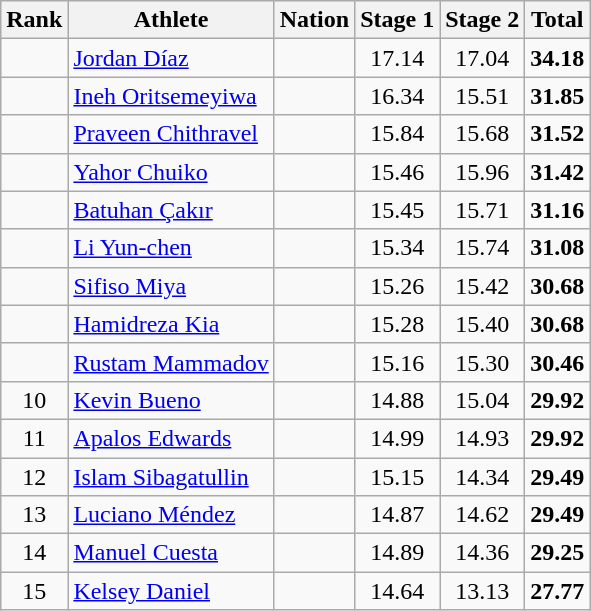<table class="wikitable sortable" style="text-align:center">
<tr>
<th>Rank</th>
<th>Athlete</th>
<th>Nation</th>
<th>Stage 1</th>
<th>Stage 2</th>
<th>Total</th>
</tr>
<tr>
<td></td>
<td align=left><a href='#'>Jordan Díaz</a></td>
<td align=left></td>
<td>17.14</td>
<td>17.04</td>
<td><strong>34.18</strong></td>
</tr>
<tr>
<td></td>
<td align=left><a href='#'>Ineh Oritsemeyiwa</a></td>
<td align=left></td>
<td>16.34</td>
<td>15.51</td>
<td><strong>31.85</strong></td>
</tr>
<tr>
<td></td>
<td align=left><a href='#'>Praveen Chithravel</a></td>
<td align=left></td>
<td>15.84</td>
<td>15.68</td>
<td><strong>31.52</strong></td>
</tr>
<tr>
<td></td>
<td align=left><a href='#'>Yahor Chuiko</a></td>
<td align=left></td>
<td>15.46</td>
<td>15.96</td>
<td><strong>31.42</strong></td>
</tr>
<tr>
<td></td>
<td align=left><a href='#'>Batuhan Çakır</a></td>
<td align=left></td>
<td>15.45</td>
<td>15.71</td>
<td><strong>31.16</strong></td>
</tr>
<tr>
<td></td>
<td align=left><a href='#'>Li Yun-chen</a></td>
<td align=left></td>
<td>15.34</td>
<td>15.74</td>
<td><strong>31.08</strong></td>
</tr>
<tr>
<td></td>
<td align=left><a href='#'>Sifiso Miya</a></td>
<td align=left></td>
<td>15.26</td>
<td>15.42</td>
<td><strong>30.68</strong></td>
</tr>
<tr>
<td></td>
<td align=left><a href='#'>Hamidreza Kia</a></td>
<td align=left></td>
<td>15.28</td>
<td>15.40</td>
<td><strong>30.68</strong></td>
</tr>
<tr>
<td></td>
<td align=left><a href='#'>Rustam Mammadov</a></td>
<td align=left></td>
<td>15.16</td>
<td>15.30</td>
<td><strong>30.46</strong></td>
</tr>
<tr>
<td>10</td>
<td align=left><a href='#'>Kevin Bueno</a></td>
<td align=left></td>
<td>14.88</td>
<td>15.04</td>
<td><strong>29.92</strong></td>
</tr>
<tr>
<td>11</td>
<td align=left><a href='#'>Apalos Edwards</a></td>
<td align=left></td>
<td>14.99</td>
<td>14.93</td>
<td><strong>29.92</strong></td>
</tr>
<tr>
<td>12</td>
<td align=left><a href='#'>Islam Sibagatullin</a></td>
<td align=left></td>
<td>15.15</td>
<td>14.34</td>
<td><strong>29.49</strong></td>
</tr>
<tr>
<td>13</td>
<td align=left><a href='#'>Luciano Méndez</a></td>
<td align=left></td>
<td>14.87</td>
<td>14.62</td>
<td><strong>29.49</strong></td>
</tr>
<tr>
<td>14</td>
<td align=left><a href='#'>Manuel Cuesta</a></td>
<td align=left></td>
<td>14.89</td>
<td>14.36</td>
<td><strong>29.25</strong></td>
</tr>
<tr>
<td>15</td>
<td align=left><a href='#'>Kelsey Daniel</a></td>
<td align=left></td>
<td>14.64</td>
<td>13.13</td>
<td><strong>27.77</strong></td>
</tr>
</table>
